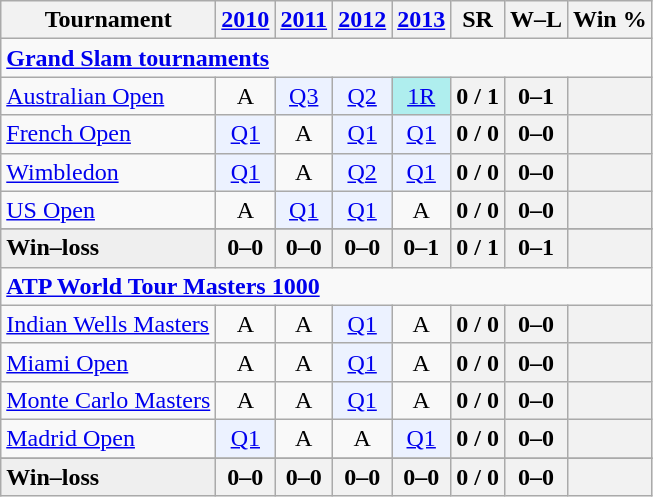<table class=wikitable style=text-align:center>
<tr>
<th>Tournament</th>
<th><a href='#'>2010</a></th>
<th><a href='#'>2011</a></th>
<th><a href='#'>2012</a></th>
<th><a href='#'>2013</a></th>
<th>SR</th>
<th>W–L</th>
<th>Win %</th>
</tr>
<tr>
<td colspan=25 style=text-align:left><a href='#'><strong>Grand Slam tournaments</strong></a></td>
</tr>
<tr>
<td align=left><a href='#'>Australian Open</a></td>
<td>A</td>
<td bgcolor=ecf2ff><a href='#'>Q3</a></td>
<td bgcolor=ecf2ff><a href='#'>Q2</a></td>
<td bgcolor=afeeee><a href='#'>1R</a></td>
<th>0 / 1</th>
<th>0–1</th>
<th></th>
</tr>
<tr>
<td align=left><a href='#'>French Open</a></td>
<td bgcolor=ecf2ff><a href='#'>Q1</a></td>
<td>A</td>
<td bgcolor=ecf2ff><a href='#'>Q1</a></td>
<td bgcolor=ecf2ff><a href='#'>Q1</a></td>
<th>0 / 0</th>
<th>0–0</th>
<th></th>
</tr>
<tr>
<td align=left><a href='#'>Wimbledon</a></td>
<td bgcolor=ecf2ff><a href='#'>Q1</a></td>
<td>A</td>
<td bgcolor=ecf2ff><a href='#'>Q2</a></td>
<td bgcolor=ecf2ff><a href='#'>Q1</a></td>
<th>0 / 0</th>
<th>0–0</th>
<th></th>
</tr>
<tr>
<td align=left><a href='#'>US Open</a></td>
<td>A</td>
<td bgcolor=ecf2ff><a href='#'>Q1</a></td>
<td bgcolor=ecf2ff><a href='#'>Q1</a></td>
<td>A</td>
<th>0 / 0</th>
<th>0–0</th>
<th></th>
</tr>
<tr>
</tr>
<tr style=font-weight:bold;background:#efefef>
<td style=text-align:left>Win–loss</td>
<th>0–0</th>
<th>0–0</th>
<th>0–0</th>
<th>0–1</th>
<th>0 / 1</th>
<th>0–1</th>
<th></th>
</tr>
<tr>
<td colspan="17" align="left"><strong><a href='#'>ATP World Tour Masters 1000</a></strong></td>
</tr>
<tr>
<td align=left><a href='#'>Indian Wells Masters</a></td>
<td>A</td>
<td>A</td>
<td bgcolor=ecf2ff><a href='#'>Q1</a></td>
<td>A</td>
<th>0 / 0</th>
<th>0–0</th>
<th></th>
</tr>
<tr>
<td align=left><a href='#'>Miami Open</a></td>
<td>A</td>
<td>A</td>
<td bgcolor=ecf2ff><a href='#'>Q1</a></td>
<td>A</td>
<th>0 / 0</th>
<th>0–0</th>
<th></th>
</tr>
<tr>
<td align=left><a href='#'>Monte Carlo Masters</a></td>
<td>A</td>
<td>A</td>
<td bgcolor=ecf2ff><a href='#'>Q1</a></td>
<td>A</td>
<th>0 / 0</th>
<th>0–0</th>
<th></th>
</tr>
<tr>
<td align=left><a href='#'>Madrid Open</a></td>
<td bgcolor=ecf2ff><a href='#'>Q1</a></td>
<td>A</td>
<td>A</td>
<td bgcolor=ecf2ff><a href='#'>Q1</a></td>
<th>0 / 0</th>
<th>0–0</th>
<th></th>
</tr>
<tr>
</tr>
<tr style=font-weight:bold;background:#efefef>
<td style=text-align:left>Win–loss</td>
<th>0–0</th>
<th>0–0</th>
<th>0–0</th>
<th>0–0</th>
<th>0 / 0</th>
<th>0–0</th>
<th></th>
</tr>
</table>
